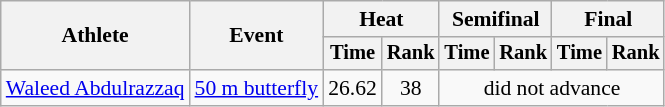<table class=wikitable style="font-size:90%">
<tr>
<th rowspan=2>Athlete</th>
<th rowspan=2>Event</th>
<th colspan="2">Heat</th>
<th colspan="2">Semifinal</th>
<th colspan="2">Final</th>
</tr>
<tr style="font-size:95%">
<th>Time</th>
<th>Rank</th>
<th>Time</th>
<th>Rank</th>
<th>Time</th>
<th>Rank</th>
</tr>
<tr align=center>
<td align=left><a href='#'>Waleed Abdulrazzaq</a></td>
<td align=left><a href='#'>50 m butterfly</a></td>
<td>26.62</td>
<td>38</td>
<td colspan=4>did not advance</td>
</tr>
</table>
